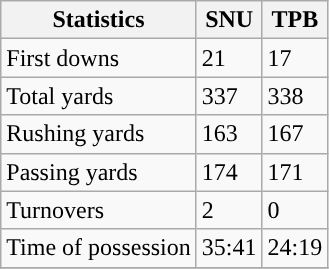<table class="wikitable" style="float: left;">
<tr>
<th>Statistics</th>
<th>SNU</th>
<th>TPB</th>
</tr>
<tr>
<td>First downs</td>
<td>21</td>
<td>17</td>
</tr>
<tr>
<td>Total yards</td>
<td>337</td>
<td>338</td>
</tr>
<tr>
<td>Rushing yards</td>
<td>163</td>
<td>167</td>
</tr>
<tr>
<td>Passing yards</td>
<td>174</td>
<td>171</td>
</tr>
<tr>
<td>Turnovers</td>
<td>2</td>
<td>0</td>
</tr>
<tr>
<td>Time of possession</td>
<td>35:41</td>
<td>24:19</td>
</tr>
<tr>
</tr>
</table>
